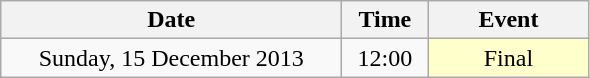<table class = "wikitable" style="text-align:center;">
<tr>
<th width=220>Date</th>
<th width=50>Time</th>
<th width=100>Event</th>
</tr>
<tr>
<td>Sunday, 15 December 2013</td>
<td>12:00</td>
<td bgcolor=ffffcc>Final</td>
</tr>
</table>
